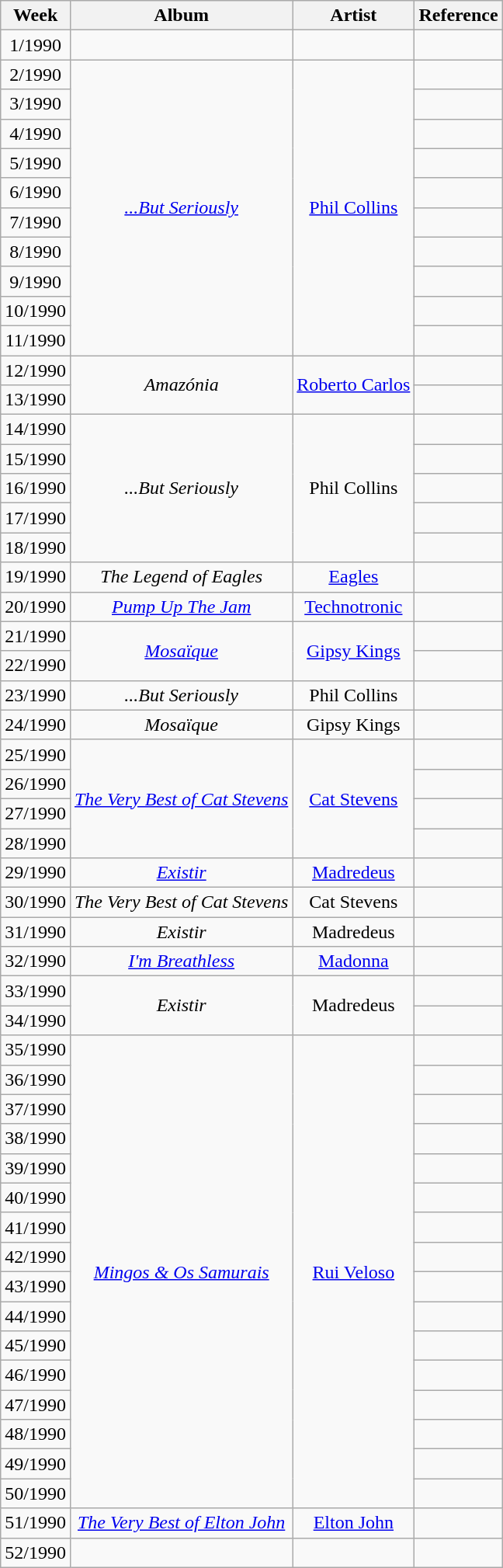<table class="wikitable" style="text-align:center">
<tr>
<th>Week</th>
<th>Album</th>
<th>Artist</th>
<th>Reference</th>
</tr>
<tr>
<td>1/1990</td>
<td></td>
<td></td>
<td></td>
</tr>
<tr>
<td>2/1990</td>
<td rowspan="10"><em><a href='#'>...But Seriously</a></em></td>
<td rowspan="10"><a href='#'>Phil Collins</a></td>
<td></td>
</tr>
<tr>
<td>3/1990</td>
<td></td>
</tr>
<tr>
<td>4/1990</td>
<td></td>
</tr>
<tr>
<td>5/1990</td>
<td></td>
</tr>
<tr>
<td>6/1990</td>
<td></td>
</tr>
<tr>
<td>7/1990</td>
<td></td>
</tr>
<tr>
<td>8/1990</td>
<td></td>
</tr>
<tr>
<td>9/1990</td>
<td></td>
</tr>
<tr>
<td>10/1990</td>
<td></td>
</tr>
<tr>
<td>11/1990</td>
<td></td>
</tr>
<tr>
<td>12/1990</td>
<td rowspan="2"><em>Amazónia</em></td>
<td rowspan="2"><a href='#'>Roberto Carlos</a></td>
<td></td>
</tr>
<tr>
<td>13/1990</td>
<td></td>
</tr>
<tr>
<td>14/1990</td>
<td rowspan="5"><em>...But Seriously</em></td>
<td rowspan="5">Phil Collins</td>
<td></td>
</tr>
<tr>
<td>15/1990</td>
<td></td>
</tr>
<tr>
<td>16/1990</td>
<td></td>
</tr>
<tr>
<td>17/1990</td>
<td></td>
</tr>
<tr>
<td>18/1990</td>
<td></td>
</tr>
<tr>
<td>19/1990</td>
<td><em>The Legend of Eagles</em></td>
<td><a href='#'>Eagles</a></td>
<td></td>
</tr>
<tr>
<td>20/1990</td>
<td><em><a href='#'>Pump Up The Jam</a></em></td>
<td><a href='#'>Technotronic</a></td>
<td></td>
</tr>
<tr>
<td>21/1990</td>
<td rowspan="2"><em><a href='#'>Mosaïque</a></em></td>
<td rowspan="2"><a href='#'>Gipsy Kings</a></td>
<td></td>
</tr>
<tr>
<td>22/1990</td>
<td></td>
</tr>
<tr>
<td>23/1990</td>
<td><em>...But Seriously</em></td>
<td>Phil Collins</td>
<td></td>
</tr>
<tr>
<td>24/1990</td>
<td><em>Mosaïque</em></td>
<td>Gipsy Kings</td>
<td></td>
</tr>
<tr>
<td>25/1990</td>
<td rowspan="4"><em><a href='#'>The Very Best of Cat Stevens</a></em></td>
<td rowspan="4"><a href='#'>Cat Stevens</a></td>
<td></td>
</tr>
<tr>
<td>26/1990</td>
<td></td>
</tr>
<tr>
<td>27/1990</td>
<td></td>
</tr>
<tr>
<td>28/1990</td>
<td></td>
</tr>
<tr>
<td>29/1990</td>
<td><em><a href='#'>Existir</a></em></td>
<td><a href='#'>Madredeus</a></td>
<td></td>
</tr>
<tr>
<td>30/1990</td>
<td><em>The Very Best of Cat Stevens</em></td>
<td>Cat Stevens</td>
<td></td>
</tr>
<tr>
<td>31/1990</td>
<td><em>Existir</em></td>
<td>Madredeus</td>
<td></td>
</tr>
<tr>
<td>32/1990</td>
<td><em><a href='#'>I'm Breathless</a></em></td>
<td><a href='#'>Madonna</a></td>
<td></td>
</tr>
<tr>
<td>33/1990</td>
<td rowspan="2"><em>Existir</em></td>
<td rowspan="2">Madredeus</td>
<td></td>
</tr>
<tr>
<td>34/1990</td>
<td></td>
</tr>
<tr>
<td>35/1990</td>
<td rowspan="16"><em><a href='#'>Mingos & Os Samurais</a></em></td>
<td rowspan="16"><a href='#'>Rui Veloso</a></td>
<td></td>
</tr>
<tr>
<td>36/1990</td>
<td></td>
</tr>
<tr>
<td>37/1990</td>
<td></td>
</tr>
<tr>
<td>38/1990</td>
<td></td>
</tr>
<tr>
<td>39/1990</td>
<td></td>
</tr>
<tr>
<td>40/1990</td>
<td></td>
</tr>
<tr>
<td>41/1990</td>
<td></td>
</tr>
<tr>
<td>42/1990</td>
<td></td>
</tr>
<tr>
<td>43/1990</td>
<td></td>
</tr>
<tr>
<td>44/1990</td>
<td></td>
</tr>
<tr>
<td>45/1990</td>
<td></td>
</tr>
<tr>
<td>46/1990</td>
<td></td>
</tr>
<tr>
<td>47/1990</td>
<td></td>
</tr>
<tr>
<td>48/1990</td>
<td></td>
</tr>
<tr>
<td>49/1990</td>
<td></td>
</tr>
<tr>
<td>50/1990</td>
<td></td>
</tr>
<tr>
<td>51/1990</td>
<td><em><a href='#'>The Very Best of Elton John</a></em></td>
<td><a href='#'>Elton John</a></td>
<td></td>
</tr>
<tr>
<td>52/1990</td>
<td></td>
<td></td>
<td></td>
</tr>
</table>
